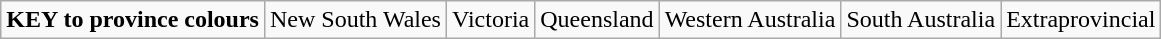<table class="wikitable">
<tr>
<td><strong>KEY to province colours</strong></td>
<td> New South Wales</td>
<td> Victoria</td>
<td> Queensland</td>
<td> Western Australia</td>
<td> South Australia</td>
<td> Extraprovincial</td>
</tr>
</table>
